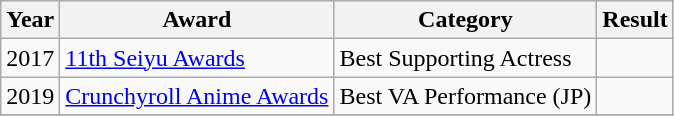<table class="wikitable sortable">
<tr>
<th>Year</th>
<th>Award</th>
<th>Category</th>
<th>Result</th>
</tr>
<tr>
<td>2017</td>
<td><a href='#'>11th Seiyu Awards</a></td>
<td>Best Supporting Actress</td>
<td></td>
</tr>
<tr>
<td>2019</td>
<td><a href='#'>Crunchyroll Anime Awards</a></td>
<td>Best VA Performance (JP)</td>
<td></td>
</tr>
<tr>
</tr>
</table>
